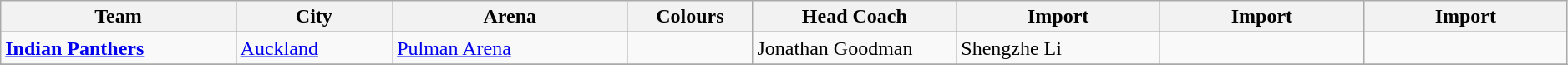<table class="wikitable" style="width:99%; text-align:left">
<tr>
<th style="width:15%">Team</th>
<th style="width:10%">City</th>
<th style="width:15%">Arena</th>
<th style="width:8%">Colours</th>
<th style="width:13%">Head Coach</th>
<th style="width:13%">Import</th>
<th style="width:13%">Import</th>
<th style="width:13%">Import</th>
</tr>
<tr>
<td><strong><a href='#'>Indian Panthers</a></strong></td>
<td><a href='#'>Auckland</a></td>
<td><a href='#'>Pulman Arena</a></td>
<td>  </td>
<td> Jonathan Goodman</td>
<td> Shengzhe Li</td>
<td></td>
<td></td>
</tr>
<tr>
</tr>
</table>
